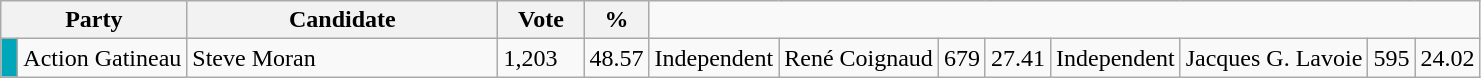<table class="wikitable">
<tr>
<th bgcolor="#DDDDFF" width="100px" colspan="2">Party</th>
<th bgcolor="#DDDDFF" width="200px">Candidate</th>
<th bgcolor="#DDDDFF" width="50px">Vote</th>
<th bgcolor="#DDDDFF" width="30px">%</th>
</tr>
<tr>
<td bgcolor=#00a7ba> </td>
<td>Action Gatineau</td>
<td>Steve Moran</td>
<td>1,203</td>
<td>48.57<br></td>
<td>Independent</td>
<td>René Coignaud</td>
<td>679</td>
<td>27.41<br></td>
<td>Independent</td>
<td>Jacques G. Lavoie</td>
<td>595</td>
<td>24.02</td>
</tr>
</table>
